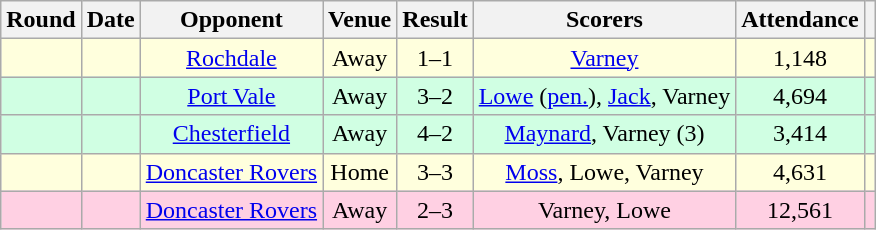<table class="wikitable sortable" style="text-align:center">
<tr>
<th>Round</th>
<th>Date</th>
<th>Opponent</th>
<th>Venue</th>
<th>Result</th>
<th class="unsortable">Scorers</th>
<th>Attendance</th>
<th class="unsortable"></th>
</tr>
<tr bgcolor="#ffffdd">
<td></td>
<td></td>
<td><a href='#'>Rochdale</a></td>
<td>Away</td>
<td>1–1</td>
<td><a href='#'>Varney</a></td>
<td>1,148</td>
<td></td>
</tr>
<tr bgcolor="#d0ffe3">
<td></td>
<td></td>
<td><a href='#'>Port Vale</a></td>
<td>Away</td>
<td>3–2</td>
<td><a href='#'>Lowe</a> (<a href='#'>pen.</a>), <a href='#'>Jack</a>, Varney</td>
<td>4,694</td>
<td></td>
</tr>
<tr bgcolor="#d0ffe3">
<td></td>
<td></td>
<td><a href='#'>Chesterfield</a></td>
<td>Away</td>
<td>4–2</td>
<td><a href='#'>Maynard</a>, Varney (3)</td>
<td>3,414</td>
<td></td>
</tr>
<tr bgcolor="#ffffdd">
<td></td>
<td></td>
<td><a href='#'>Doncaster Rovers</a></td>
<td>Home</td>
<td>3–3</td>
<td><a href='#'>Moss</a>, Lowe, Varney</td>
<td>4,631</td>
<td></td>
</tr>
<tr bgcolor="#ffd0e3">
<td></td>
<td></td>
<td><a href='#'>Doncaster Rovers</a></td>
<td>Away</td>
<td>2–3</td>
<td>Varney, Lowe</td>
<td>12,561</td>
<td></td>
</tr>
</table>
